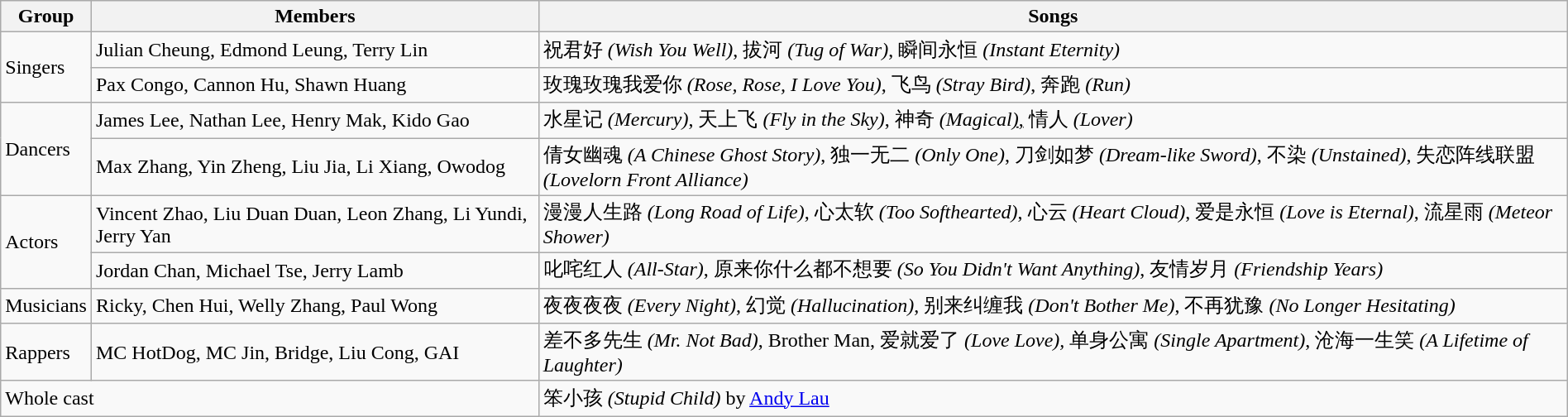<table class="wikitable" style="text-align:left; width:100%;">
<tr>
<th>Group</th>
<th>Members</th>
<th>Songs</th>
</tr>
<tr>
<td rowspan="2">Singers</td>
<td>Julian Cheung, Edmond Leung, Terry Lin</td>
<td>祝君好 <em>(Wish You Well)</em>, 拔河 <em>(Tug of War)</em>, 瞬间永恒 <em>(Instant Eternity)</em></td>
</tr>
<tr>
<td>Pax Congo, Cannon Hu, Shawn Huang</td>
<td>玫瑰玫瑰我爱你 <em>(Rose, Rose, I Love You)</em>, 飞鸟 <em>(Stray Bird)</em>, 奔跑 <em>(Run)</em></td>
</tr>
<tr>
<td rowspan="2">Dancers</td>
<td>James Lee, Nathan Lee, Henry Mak, Kido Gao</td>
<td>水星记 <em>(Mercury)</em>, 天上飞 <em>(Fly in the Sky)</em>, 神奇 <em>(Magical<u>)</u></em><u>,</u> 情人 <em>(Lover)</em></td>
</tr>
<tr>
<td>Max Zhang, Yin Zheng, Liu Jia, Li Xiang, Owodog</td>
<td>倩女幽魂 <em>(A Chinese Ghost Story)</em>, 独一无二 <em>(Only One)</em>, 刀剑如梦 <em>(Dream-like Sword)</em>, 不染 <em>(Unstained)</em>, 失恋阵线联盟 <em>(Lovelorn Front Alliance)</em></td>
</tr>
<tr>
<td rowspan="2">Actors</td>
<td>Vincent Zhao, Liu Duan Duan, Leon Zhang, Li Yundi, Jerry Yan</td>
<td>漫漫人生路 <em>(Long Road of Life)</em>, 心太软 <em>(Too Softhearted)</em>, 心云 <em>(Heart Cloud)</em>, 爱是永恒 <em>(Love is Eternal)</em>, 流星雨 <em>(Meteor Shower)</em></td>
</tr>
<tr>
<td>Jordan Chan, Michael Tse, Jerry Lamb</td>
<td>叱咤红人 <em>(All-Star)</em>, 原来你什么都不想要 <em>(So You Didn't Want Anything)</em>, 友情岁月 <em>(Friendship Years)</em></td>
</tr>
<tr>
<td>Musicians</td>
<td>Ricky, Chen Hui, Welly Zhang, Paul Wong</td>
<td>夜夜夜夜 <em>(Every Night)</em>, 幻觉 <em>(Hallucination)</em>, 别来纠缠我 <em>(Don't Bother Me)</em>, 不再犹豫 <em>(No Longer Hesitating)</em></td>
</tr>
<tr>
<td>Rappers</td>
<td>MC HotDog, MC Jin, Bridge, Liu Cong, GAI</td>
<td>差不多先生 <em>(Mr. Not Bad)</em>, Brother Man, 爱就爱了 <em>(Love Love),</em> 单身公寓 <em>(Single Apartment)</em>, 沧海一生笑 <em>(A Lifetime of Laughter)</em></td>
</tr>
<tr>
<td colspan="2">Whole cast</td>
<td>笨小孩 <em>(Stupid Child)</em> by <a href='#'>Andy Lau</a></td>
</tr>
</table>
